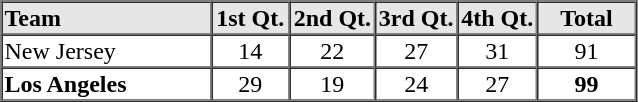<table border=1 cellspacing=0 width=425 style="margin-left:3em;">
<tr style="text-align:center; background-color:#e6e6e6;">
<th align=left width=16%>Team</th>
<th width=6%>1st Qt.</th>
<th width=6%>2nd Qt.</th>
<th width=6%>3rd Qt.</th>
<th width=6%>4th Qt.</th>
<th width=6%>Total</th>
</tr>
<tr style="text-align:center;">
<td align=left>New Jersey</td>
<td>14</td>
<td>22</td>
<td>27</td>
<td>31</td>
<td>91</td>
</tr>
<tr style="text-align:center;">
<td align=left><strong>Los Angeles</strong></td>
<td>29</td>
<td>19</td>
<td>24</td>
<td>27</td>
<td><strong>99</strong></td>
</tr>
<tr style="text-align:center;">
</tr>
</table>
